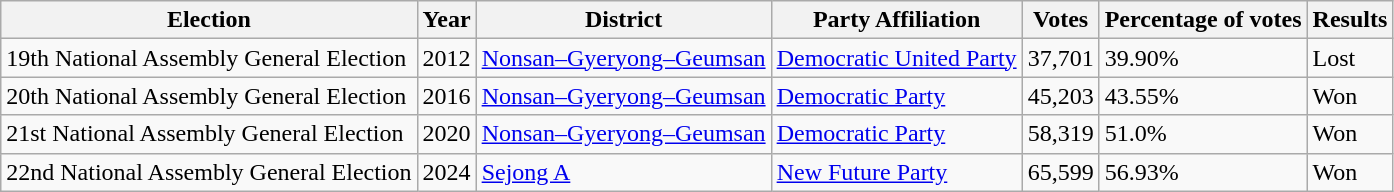<table class="wikitable">
<tr>
<th>Election</th>
<th>Year</th>
<th>District</th>
<th>Party Affiliation</th>
<th>Votes</th>
<th>Percentage of votes</th>
<th>Results</th>
</tr>
<tr>
<td>19th National Assembly General Election</td>
<td>2012</td>
<td><a href='#'>Nonsan–Gyeryong–Geumsan</a></td>
<td><a href='#'>Democratic United Party</a></td>
<td>37,701</td>
<td>39.90%</td>
<td>Lost</td>
</tr>
<tr>
<td>20th National Assembly General Election</td>
<td>2016</td>
<td><a href='#'>Nonsan–Gyeryong–Geumsan</a></td>
<td><a href='#'>Democratic Party</a></td>
<td>45,203</td>
<td>43.55%</td>
<td>Won</td>
</tr>
<tr>
<td>21st National Assembly General Election</td>
<td>2020</td>
<td><a href='#'>Nonsan–Gyeryong–Geumsan</a></td>
<td><a href='#'>Democratic Party</a></td>
<td>58,319</td>
<td>51.0%</td>
<td>Won</td>
</tr>
<tr>
<td>22nd National Assembly General Election</td>
<td>2024</td>
<td><a href='#'>Sejong A</a></td>
<td><a href='#'>New Future Party</a></td>
<td>65,599</td>
<td>56.93%</td>
<td>Won</td>
</tr>
</table>
